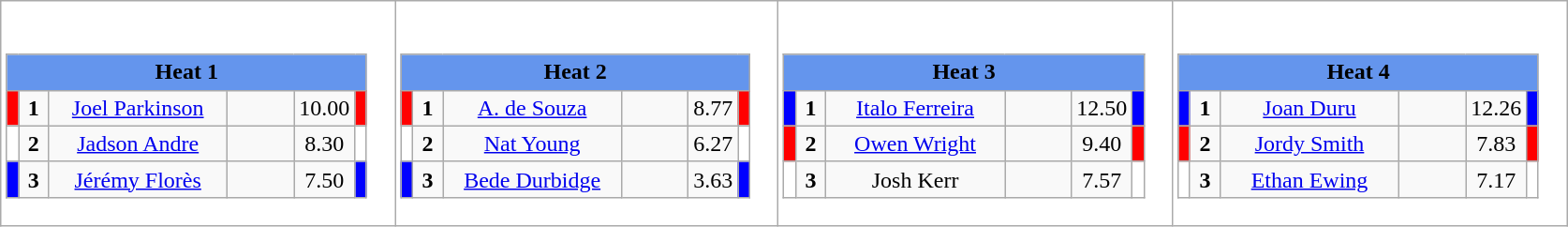<table class="wikitable" style="background:#fff;">
<tr>
<td><div><br><table class="wikitable">
<tr>
<td colspan="6"  style="text-align:center; background:#6495ed;"><strong>Heat 1</strong></td>
</tr>
<tr>
<td style="width:01px; background: #f00;"></td>
<td style="width:14px; text-align:center;"><strong>1</strong></td>
<td style="width:120px; text-align:center;"><a href='#'>Joel Parkinson</a></td>
<td style="width:40px; text-align:center;"></td>
<td style="width:20px; text-align:center;">10.00</td>
<td style="width:01px; background: #f00;"></td>
</tr>
<tr>
<td style="width:01px; background: #fff;"></td>
<td style="width:14px; text-align:center;"><strong>2</strong></td>
<td style="width:120px; text-align:center;"><a href='#'>Jadson Andre</a></td>
<td style="width:40px; text-align:center;"></td>
<td style="width:20px; text-align:center;">8.30</td>
<td style="width:01px; background: #fff;"></td>
</tr>
<tr>
<td style="width:01px; background: #00f;"></td>
<td style="width:14px; text-align:center;"><strong>3</strong></td>
<td style="width:120px; text-align:center;"><a href='#'>Jérémy Florès</a></td>
<td style="width:40px; text-align:center;"></td>
<td style="width:20px; text-align:center;">7.50</td>
<td style="width:01px; background: #00f;"></td>
</tr>
</table>
</div></td>
<td><div><br><table class="wikitable">
<tr>
<td colspan="6"  style="text-align:center; background:#6495ed;"><strong>Heat 2</strong></td>
</tr>
<tr>
<td style="width:01px; background: #f00;"></td>
<td style="width:14px; text-align:center;"><strong>1</strong></td>
<td style="width:120px; text-align:center;"><a href='#'>A. de Souza</a></td>
<td style="width:40px; text-align:center;"></td>
<td style="width:20px; text-align:center;">8.77</td>
<td style="width:01px; background: #f00;"></td>
</tr>
<tr>
<td style="width:01px; background: #fff;"></td>
<td style="width:14px; text-align:center;"><strong>2</strong></td>
<td style="width:120px; text-align:center;"><a href='#'>Nat Young</a></td>
<td style="width:40px; text-align:center;"></td>
<td style="width:20px; text-align:center;">6.27</td>
<td style="width:01px; background: #fff;"></td>
</tr>
<tr>
<td style="width:01px; background: #00f;"></td>
<td style="width:14px; text-align:center;"><strong>3</strong></td>
<td style="width:120px; text-align:center;"><a href='#'>Bede Durbidge</a></td>
<td style="width:40px; text-align:center;"></td>
<td style="width:20px; text-align:center;">3.63</td>
<td style="width:01px; background: #00f;"></td>
</tr>
</table>
</div></td>
<td><div><br><table class="wikitable">
<tr>
<td colspan="6"  style="text-align:center; background:#6495ed;"><strong>Heat 3</strong></td>
</tr>
<tr>
<td style="width:01px; background: #00f;"></td>
<td style="width:14px; text-align:center;"><strong>1</strong></td>
<td style="width:120px; text-align:center;"><a href='#'>Italo Ferreira</a></td>
<td style="width:40px; text-align:center;"></td>
<td style="width:20px; text-align:center;">12.50</td>
<td style="width:01px; background: #00f;"></td>
</tr>
<tr>
<td style="width:01px; background: #f00;"></td>
<td style="width:14px; text-align:center;"><strong>2</strong></td>
<td style="width:120px; text-align:center;"><a href='#'>Owen Wright</a></td>
<td style="width:40px; text-align:center;"></td>
<td style="width:20px; text-align:center;">9.40</td>
<td style="width:01px; background: #f00;"></td>
</tr>
<tr>
<td style="width:01px; background: #fff;"></td>
<td style="width:14px; text-align:center;"><strong>3</strong></td>
<td style="width:120px; text-align:center;">Josh Kerr</td>
<td style="width:40px; text-align:center;"></td>
<td style="width:20px; text-align:center;">7.57</td>
<td style="width:01px; background: #fff;"></td>
</tr>
</table>
</div></td>
<td><div><br><table class="wikitable">
<tr>
<td colspan="6"  style="text-align:center; background:#6495ed;"><strong>Heat 4</strong></td>
</tr>
<tr>
<td style="width:01px; background: #00f;"></td>
<td style="width:14px; text-align:center;"><strong>1</strong></td>
<td style="width:120px; text-align:center;"><a href='#'>Joan Duru</a></td>
<td style="width:40px; text-align:center;"></td>
<td style="width:20px; text-align:center;">12.26</td>
<td style="width:01px; background: #00f;"></td>
</tr>
<tr>
<td style="width:01px; background: #f00;"></td>
<td style="width:14px; text-align:center;"><strong>2</strong></td>
<td style="width:120px; text-align:center;"><a href='#'>Jordy Smith</a></td>
<td style="width:40px; text-align:center;"></td>
<td style="width:20px; text-align:center;">7.83</td>
<td style="width:01px; background: #f00;"></td>
</tr>
<tr>
<td style="width:01px; background: #fff;"></td>
<td style="width:14px; text-align:center;"><strong>3</strong></td>
<td style="width:120px; text-align:center;"><a href='#'>Ethan Ewing</a></td>
<td style="width:40px; text-align:center;"></td>
<td style="width:20px; text-align:center;">7.17</td>
<td style="width:01px; background: #fff;"></td>
</tr>
</table>
</div></td>
</tr>
</table>
